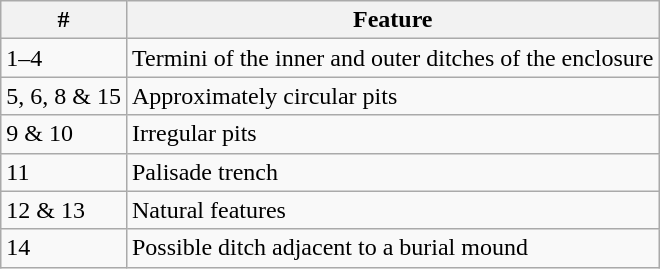<table class="wikitable">
<tr>
<th>#</th>
<th>Feature</th>
</tr>
<tr>
<td>1–4</td>
<td>Termini of the inner and outer ditches of the enclosure</td>
</tr>
<tr>
<td>5, 6, 8 & 15</td>
<td>Approximately circular pits</td>
</tr>
<tr>
<td>9 & 10</td>
<td>Irregular pits</td>
</tr>
<tr>
<td>11</td>
<td>Palisade trench</td>
</tr>
<tr>
<td>12 & 13</td>
<td>Natural features</td>
</tr>
<tr>
<td>14</td>
<td>Possible ditch adjacent to a burial mound</td>
</tr>
</table>
